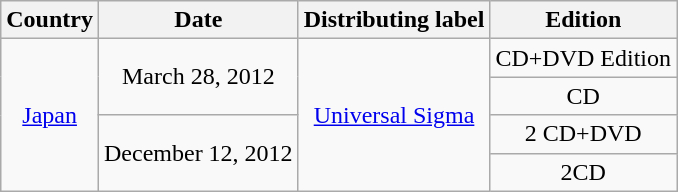<table class="wikitable">
<tr>
<th>Country</th>
<th>Date</th>
<th>Distributing label</th>
<th>Edition</th>
</tr>
<tr>
<td rowspan="4" style="text-align:center;"><a href='#'>Japan</a></td>
<td rowspan="2" style="text-align:center;">March 28, 2012</td>
<td rowspan="4" style="text-align:center;"><a href='#'>Universal Sigma</a></td>
<td style="text-align:center;">CD+DVD Edition</td>
</tr>
<tr>
<td style="text-align:center;">CD</td>
</tr>
<tr>
<td rowspan="2" style="text-align:center;">December 12, 2012</td>
<td style="text-align:center;">2 CD+DVD</td>
</tr>
<tr>
<td style="text-align:center;">2CD</td>
</tr>
</table>
